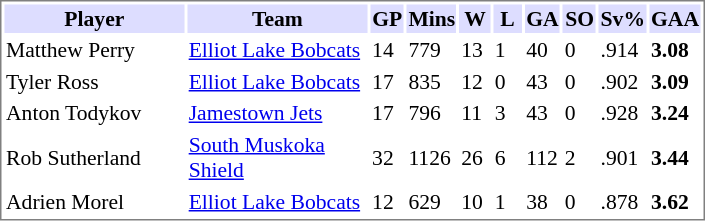<table cellpadding="0">
<tr align="left" style="vertical-align: top">
<td></td>
<td><br><table cellpadding="1" width="470px" style="font-size: 90%; border: 1px solid gray;">
<tr>
<th bgcolor="#DDDDFF" width="32.5%">Player</th>
<th bgcolor="#DDDDFF" width="32.5%">Team</th>
<th bgcolor="#DDDDFF" width="5%">GP</th>
<th bgcolor="#DDDDFF" width="5%">Mins</th>
<th bgcolor="#DDDDFF" width="5%">W</th>
<th bgcolor="#DDDDFF" width="5%">L</th>
<th bgcolor="#DDDDFF" width="5%">GA</th>
<th bgcolor="#DDDDFF" width="5%">SO</th>
<th bgcolor="#DDDDFF" width="5%">Sv%</th>
<th bgcolor="#DDDDFF" width="5%">GAA</th>
</tr>
<tr>
<td>Matthew Perry</td>
<td><a href='#'>Elliot Lake Bobcats</a></td>
<td>14</td>
<td>779</td>
<td>13</td>
<td>1</td>
<td>40</td>
<td>0</td>
<td>.914</td>
<td><strong>3.08</strong></td>
</tr>
<tr>
<td>Tyler Ross</td>
<td><a href='#'>Elliot Lake Bobcats</a></td>
<td>17</td>
<td>835</td>
<td>12</td>
<td>0</td>
<td>43</td>
<td>0</td>
<td>.902</td>
<td><strong>3.09</strong></td>
</tr>
<tr>
<td>Anton Todykov</td>
<td><a href='#'>Jamestown Jets</a></td>
<td>17</td>
<td>796</td>
<td>11</td>
<td>3</td>
<td>43</td>
<td>0</td>
<td>.928</td>
<td><strong>3.24</strong></td>
</tr>
<tr>
<td>Rob Sutherland</td>
<td><a href='#'>South Muskoka Shield</a></td>
<td>32</td>
<td>1126</td>
<td>26</td>
<td>6</td>
<td>112</td>
<td>2</td>
<td>.901</td>
<td><strong>3.44</strong></td>
</tr>
<tr>
<td>Adrien Morel</td>
<td><a href='#'>Elliot Lake Bobcats</a></td>
<td>12</td>
<td>629</td>
<td>10</td>
<td>1</td>
<td>38</td>
<td>0</td>
<td>.878</td>
<td><strong>3.62</strong></td>
</tr>
</table>
</td>
</tr>
</table>
